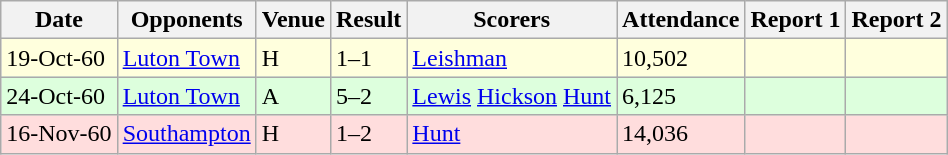<table class=wikitable>
<tr>
<th>Date</th>
<th>Opponents</th>
<th>Venue</th>
<th>Result</th>
<th>Scorers</th>
<th>Attendance</th>
<th>Report 1</th>
<th>Report 2</th>
</tr>
<tr style="background:#ffd;">
<td>19-Oct-60</td>
<td><a href='#'>Luton Town</a></td>
<td>H</td>
<td>1–1</td>
<td><a href='#'>Leishman</a> </td>
<td>10,502</td>
<td></td>
<td></td>
</tr>
<tr style="background:#dfd;">
<td>24-Oct-60</td>
<td><a href='#'>Luton Town</a></td>
<td>A</td>
<td>5–2</td>
<td><a href='#'>Lewis</a>  <a href='#'>Hickson</a>  <a href='#'>Hunt</a> </td>
<td>6,125</td>
<td></td>
<td></td>
</tr>
<tr style="background:#fdd;">
<td>16-Nov-60</td>
<td><a href='#'>Southampton</a></td>
<td>H</td>
<td>1–2</td>
<td><a href='#'>Hunt</a> </td>
<td>14,036</td>
<td></td>
<td></td>
</tr>
</table>
